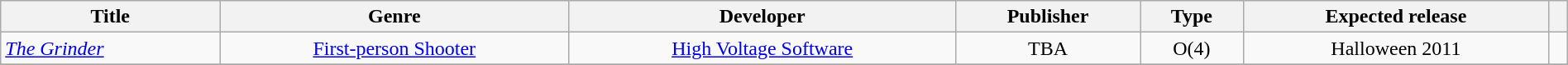<table class="wikitable sortable" style="width:100%">
<tr>
<th>Title</th>
<th>Genre</th>
<th>Developer</th>
<th>Publisher</th>
<th>Type</th>
<th>Expected release</th>
<th></th>
</tr>
<tr>
<td><em><a href='#'>The Grinder</a></em></td>
<td align=center><a href='#'>First-person Shooter</a></td>
<td align=center><a href='#'>High Voltage Software</a></td>
<td align=center>TBA</td>
<td align=center>O(4)</td>
<td align=center>Halloween 2011</td>
<td align=center></td>
</tr>
<tr>
</tr>
</table>
